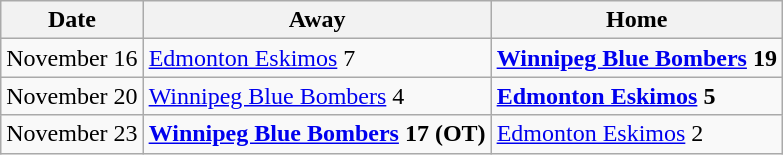<table class="wikitable">
<tr>
<th>Date</th>
<th>Away</th>
<th>Home</th>
</tr>
<tr>
<td>November 16</td>
<td><a href='#'>Edmonton Eskimos</a> 7</td>
<td><strong><a href='#'>Winnipeg Blue Bombers</a> 19</strong></td>
</tr>
<tr>
<td>November 20</td>
<td><a href='#'>Winnipeg Blue Bombers</a> 4</td>
<td><strong><a href='#'>Edmonton Eskimos</a> 5</strong></td>
</tr>
<tr>
<td>November 23</td>
<td><strong><a href='#'>Winnipeg Blue Bombers</a> 17 (OT)</strong></td>
<td><a href='#'>Edmonton Eskimos</a> 2</td>
</tr>
</table>
